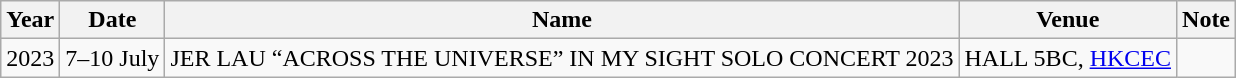<table class="wikitable plainrowheaders">
<tr>
<th scope="col">Year</th>
<th scope="col">Date</th>
<th scope="col">Name</th>
<th scope="col">Venue</th>
<th scope="col">Note</th>
</tr>
<tr>
<td>2023</td>
<td>7–10 July</td>
<td>JER LAU “ACROSS THE UNIVERSE” IN MY SIGHT SOLO CONCERT 2023</td>
<td>HALL 5BC, <a href='#'>HKCEC</a></td>
<td></td>
</tr>
</table>
